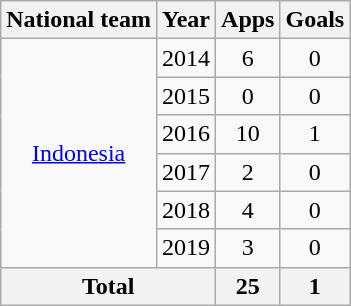<table class="wikitable" style="text-align:center">
<tr>
<th>National team</th>
<th>Year</th>
<th>Apps</th>
<th>Goals</th>
</tr>
<tr>
<td rowspan=6><a href='#'>Indonesia</a></td>
<td>2014</td>
<td>6</td>
<td>0</td>
</tr>
<tr>
<td>2015</td>
<td>0</td>
<td>0</td>
</tr>
<tr>
<td>2016</td>
<td>10</td>
<td>1</td>
</tr>
<tr>
<td>2017</td>
<td>2</td>
<td>0</td>
</tr>
<tr>
<td>2018</td>
<td>4</td>
<td>0</td>
</tr>
<tr>
<td>2019</td>
<td>3</td>
<td>0</td>
</tr>
<tr>
<th colspan=2>Total</th>
<th>25</th>
<th>1</th>
</tr>
</table>
